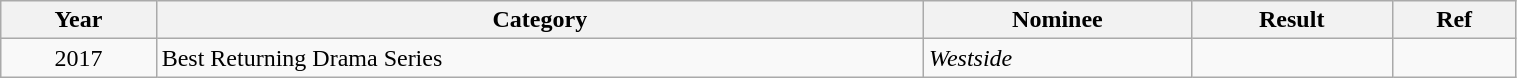<table class="wikitable" width="80%">
<tr>
<th>Year</th>
<th>Category</th>
<th>Nominee</th>
<th>Result</th>
<th>Ref</th>
</tr>
<tr>
<td align="center">2017</td>
<td>Best Returning Drama Series</td>
<td><em>Westside</em></td>
<td></td>
<td align="center"></td>
</tr>
</table>
